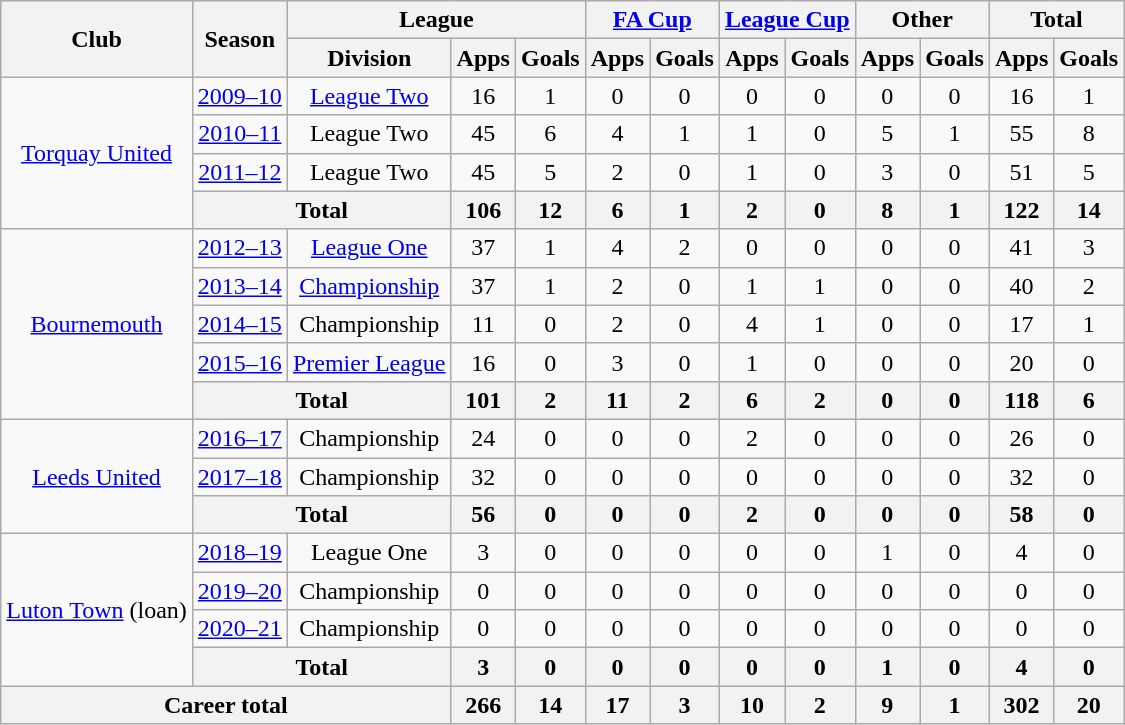<table class="wikitable" style="text-align: center;">
<tr>
<th rowspan=2>Club</th>
<th rowspan=2>Season</th>
<th colspan=3>League</th>
<th colspan=2><a href='#'>FA Cup</a></th>
<th colspan=2><a href='#'>League Cup</a></th>
<th colspan=2>Other</th>
<th colspan=2>Total</th>
</tr>
<tr>
<th>Division</th>
<th>Apps</th>
<th>Goals</th>
<th>Apps</th>
<th>Goals</th>
<th>Apps</th>
<th>Goals</th>
<th>Apps</th>
<th>Goals</th>
<th>Apps</th>
<th>Goals</th>
</tr>
<tr>
<td rowspan="4"><a href='#'>Torquay United</a></td>
<td><a href='#'>2009–10</a></td>
<td><a href='#'>League Two</a></td>
<td>16</td>
<td>1</td>
<td>0</td>
<td>0</td>
<td>0</td>
<td>0</td>
<td>0</td>
<td>0</td>
<td>16</td>
<td>1</td>
</tr>
<tr>
<td><a href='#'>2010–11</a></td>
<td>League Two</td>
<td>45</td>
<td>6</td>
<td>4</td>
<td>1</td>
<td>1</td>
<td>0</td>
<td>5</td>
<td>1</td>
<td>55</td>
<td>8</td>
</tr>
<tr>
<td><a href='#'>2011–12</a></td>
<td>League Two</td>
<td>45</td>
<td>5</td>
<td>2</td>
<td>0</td>
<td>1</td>
<td>0</td>
<td>3</td>
<td>0</td>
<td>51</td>
<td>5</td>
</tr>
<tr>
<th colspan="2">Total</th>
<th>106</th>
<th>12</th>
<th>6</th>
<th>1</th>
<th>2</th>
<th>0</th>
<th>8</th>
<th>1</th>
<th>122</th>
<th>14</th>
</tr>
<tr>
<td rowspan="5"><a href='#'>Bournemouth</a></td>
<td><a href='#'>2012–13</a></td>
<td><a href='#'>League One</a></td>
<td>37</td>
<td>1</td>
<td>4</td>
<td>2</td>
<td>0</td>
<td>0</td>
<td>0</td>
<td>0</td>
<td>41</td>
<td>3</td>
</tr>
<tr>
<td><a href='#'>2013–14</a></td>
<td><a href='#'>Championship</a></td>
<td>37</td>
<td>1</td>
<td>2</td>
<td>0</td>
<td>1</td>
<td>1</td>
<td>0</td>
<td>0</td>
<td>40</td>
<td>2</td>
</tr>
<tr>
<td><a href='#'>2014–15</a></td>
<td>Championship</td>
<td>11</td>
<td>0</td>
<td>2</td>
<td>0</td>
<td>4</td>
<td>1</td>
<td>0</td>
<td>0</td>
<td>17</td>
<td>1</td>
</tr>
<tr>
<td><a href='#'>2015–16</a></td>
<td><a href='#'>Premier League</a></td>
<td>16</td>
<td>0</td>
<td>3</td>
<td>0</td>
<td>1</td>
<td>0</td>
<td>0</td>
<td>0</td>
<td>20</td>
<td>0</td>
</tr>
<tr>
<th colspan="2">Total</th>
<th>101</th>
<th>2</th>
<th>11</th>
<th>2</th>
<th>6</th>
<th>2</th>
<th>0</th>
<th>0</th>
<th>118</th>
<th>6</th>
</tr>
<tr>
<td rowspan="3"><a href='#'>Leeds United</a></td>
<td><a href='#'>2016–17</a></td>
<td>Championship</td>
<td>24</td>
<td>0</td>
<td>0</td>
<td>0</td>
<td>2</td>
<td>0</td>
<td>0</td>
<td>0</td>
<td>26</td>
<td>0</td>
</tr>
<tr>
<td><a href='#'>2017–18</a></td>
<td>Championship</td>
<td>32</td>
<td>0</td>
<td>0</td>
<td>0</td>
<td>0</td>
<td>0</td>
<td>0</td>
<td>0</td>
<td>32</td>
<td>0</td>
</tr>
<tr>
<th colspan="2">Total</th>
<th>56</th>
<th>0</th>
<th>0</th>
<th>0</th>
<th>2</th>
<th>0</th>
<th>0</th>
<th>0</th>
<th>58</th>
<th>0</th>
</tr>
<tr>
<td rowspan="4"><a href='#'>Luton Town</a> (loan)</td>
<td><a href='#'>2018–19</a></td>
<td>League One</td>
<td>3</td>
<td>0</td>
<td>0</td>
<td>0</td>
<td>0</td>
<td>0</td>
<td>1</td>
<td>0</td>
<td>4</td>
<td>0</td>
</tr>
<tr>
<td><a href='#'>2019–20</a></td>
<td>Championship</td>
<td>0</td>
<td>0</td>
<td>0</td>
<td>0</td>
<td>0</td>
<td>0</td>
<td>0</td>
<td>0</td>
<td>0</td>
<td>0</td>
</tr>
<tr>
<td><a href='#'>2020–21</a></td>
<td>Championship</td>
<td>0</td>
<td>0</td>
<td>0</td>
<td>0</td>
<td>0</td>
<td>0</td>
<td>0</td>
<td>0</td>
<td>0</td>
<td>0</td>
</tr>
<tr>
<th colspan="2">Total</th>
<th>3</th>
<th>0</th>
<th>0</th>
<th>0</th>
<th>0</th>
<th>0</th>
<th>1</th>
<th>0</th>
<th>4</th>
<th>0</th>
</tr>
<tr>
<th colspan="3">Career total</th>
<th>266</th>
<th>14</th>
<th>17</th>
<th>3</th>
<th>10</th>
<th>2</th>
<th>9</th>
<th>1</th>
<th>302</th>
<th>20</th>
</tr>
</table>
